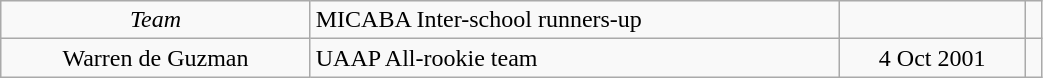<table class=wikitable width=55%>
<tr align=center>
<td><em>Team</em></td>
<td align=left>MICABA Inter-school runners-up</td>
<td></td>
<td></td>
</tr>
<tr align=center>
<td>Warren de Guzman</td>
<td align=left>UAAP All-rookie team</td>
<td>4 Oct 2001</td>
<td></td>
</tr>
</table>
